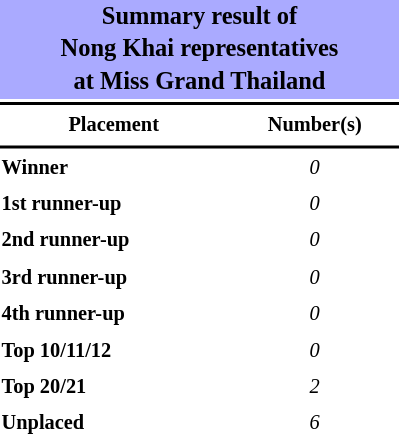<table style="width: 270px; font-size:85%; line-height:1.5em;">
<tr>
<th colspan="2" align="center" style="background:#AAF;"><big>Summary result of<br>Nong Khai representatives<br>at Miss Grand Thailand</big></th>
</tr>
<tr>
<td colspan="2" style="background:black"></td>
</tr>
<tr>
<th scope="col">Placement</th>
<th scope="col">Number(s)</th>
</tr>
<tr>
<td colspan="2" style="background:black"></td>
</tr>
<tr>
<td align="left"><strong>Winner</strong></td>
<td align="center"><em>0</em></td>
</tr>
<tr>
<td align="left"><strong>1st runner-up</strong></td>
<td align="center"><em>0</em></td>
</tr>
<tr>
<td align="left"><strong>2nd runner-up</strong></td>
<td align="center"><em>0</em></td>
</tr>
<tr>
<td align="left"><strong>3rd runner-up</strong></td>
<td align="center"><em>0</em></td>
</tr>
<tr>
<td align="left"><strong>4th runner-up</strong></td>
<td align="center"><em>0</em></td>
</tr>
<tr>
<td align="left"><strong>Top 10/11/12</strong></td>
<td align="center"><em>0</em></td>
</tr>
<tr>
<td align="left"><strong>Top 20/21</strong></td>
<td align="center"><em>2</em></td>
</tr>
<tr>
<td align="left"><strong>Unplaced</strong></td>
<td align="center"><em>6</em></td>
</tr>
</table>
